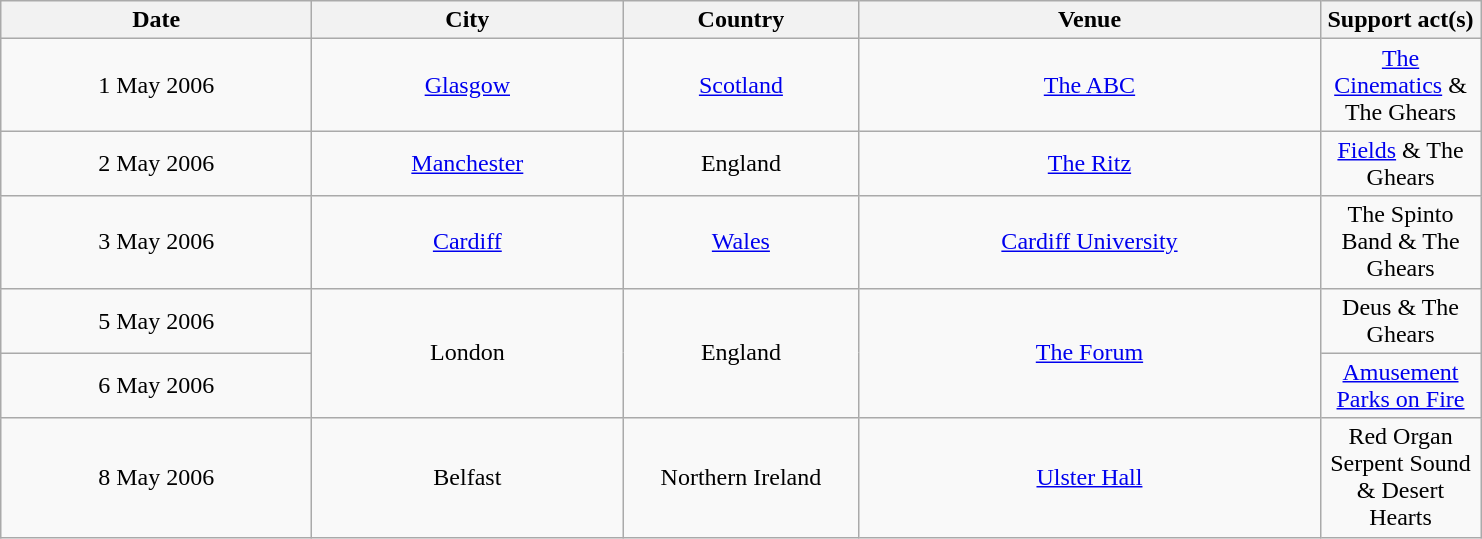<table class="wikitable" style="text-align:center;">
<tr>
<th width="200">Date</th>
<th width="200">City</th>
<th width="150">Country</th>
<th width="300">Venue</th>
<th width="100">Support act(s)</th>
</tr>
<tr>
<td>1 May 2006</td>
<td><a href='#'>Glasgow</a></td>
<td><a href='#'>Scotland</a></td>
<td><a href='#'>The ABC</a></td>
<td><a href='#'>The Cinematics</a> & The Ghears</td>
</tr>
<tr>
<td>2 May 2006</td>
<td><a href='#'>Manchester</a></td>
<td>England</td>
<td><a href='#'>The Ritz</a></td>
<td><a href='#'>Fields</a> & The Ghears</td>
</tr>
<tr>
<td>3 May 2006</td>
<td><a href='#'>Cardiff</a></td>
<td><a href='#'>Wales</a></td>
<td><a href='#'>Cardiff University</a></td>
<td>The Spinto Band & The Ghears</td>
</tr>
<tr>
<td>5 May 2006</td>
<td rowspan="2">London</td>
<td rowspan="2">England</td>
<td rowspan="2"><a href='#'>The Forum</a></td>
<td>Deus & The Ghears</td>
</tr>
<tr>
<td>6 May 2006</td>
<td><a href='#'>Amusement Parks on Fire</a></td>
</tr>
<tr>
<td>8 May 2006</td>
<td>Belfast</td>
<td>Northern Ireland</td>
<td><a href='#'>Ulster Hall</a></td>
<td>Red Organ Serpent Sound & Desert Hearts</td>
</tr>
</table>
